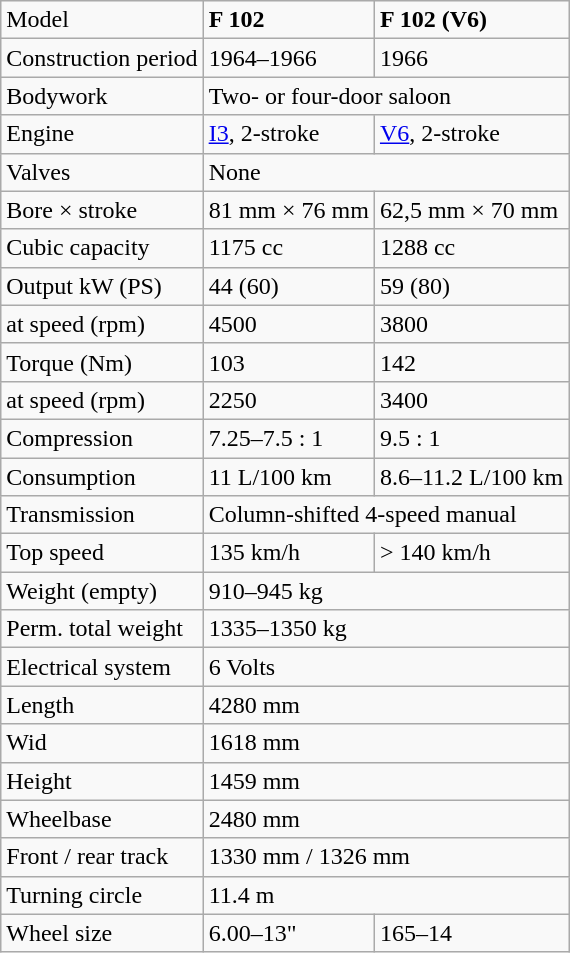<table class="wikitable">
<tr>
<td>Model</td>
<td><strong>F 102</strong></td>
<td><strong>F 102 (V6)</strong></td>
</tr>
<tr>
<td>Construction period</td>
<td>1964–1966</td>
<td>1966</td>
</tr>
<tr>
<td>Bodywork</td>
<td colspan="2">Two- or four-door saloon</td>
</tr>
<tr>
<td>Engine</td>
<td><a href='#'>I3</a>, 2-stroke</td>
<td><a href='#'>V6</a>, 2-stroke</td>
</tr>
<tr>
<td>Valves</td>
<td colspan="2">None</td>
</tr>
<tr>
<td>Bore × stroke</td>
<td>81 mm × 76 mm</td>
<td>62,5 mm × 70 mm</td>
</tr>
<tr>
<td>Cubic capacity</td>
<td>1175 cc</td>
<td>1288 cc</td>
</tr>
<tr>
<td>Output kW (PS)</td>
<td>44 (60)</td>
<td>59 (80)</td>
</tr>
<tr>
<td>at speed (rpm)</td>
<td>4500</td>
<td>3800</td>
</tr>
<tr>
<td>Torque (Nm)</td>
<td>103</td>
<td>142</td>
</tr>
<tr>
<td>at speed (rpm)</td>
<td>2250</td>
<td>3400</td>
</tr>
<tr>
<td>Compression</td>
<td>7.25–7.5 : 1</td>
<td>9.5 : 1</td>
</tr>
<tr>
<td>Consumption</td>
<td>11 L/100 km</td>
<td>8.6–11.2 L/100 km</td>
</tr>
<tr>
<td>Transmission</td>
<td colspan="2">Column-shifted 4-speed manual</td>
</tr>
<tr>
<td>Top speed</td>
<td>135 km/h</td>
<td>> 140 km/h</td>
</tr>
<tr>
<td>Weight (empty)</td>
<td colspan="2">910–945 kg</td>
</tr>
<tr>
<td>Perm. total weight</td>
<td colspan="2">1335–1350 kg</td>
</tr>
<tr>
<td>Electrical system</td>
<td colspan="2">6 Volts</td>
</tr>
<tr>
<td>Length</td>
<td colspan="2">4280 mm</td>
</tr>
<tr>
<td>Wid</td>
<td colspan="2">1618 mm</td>
</tr>
<tr>
<td>Height</td>
<td colspan="2">1459 mm</td>
</tr>
<tr>
<td>Wheelbase</td>
<td colspan="2">2480 mm</td>
</tr>
<tr>
<td>Front / rear track</td>
<td colspan="2">1330 mm / 1326 mm</td>
</tr>
<tr>
<td>Turning circle</td>
<td colspan="2">11.4 m</td>
</tr>
<tr>
<td>Wheel size</td>
<td>6.00–13"</td>
<td>165–14</td>
</tr>
</table>
